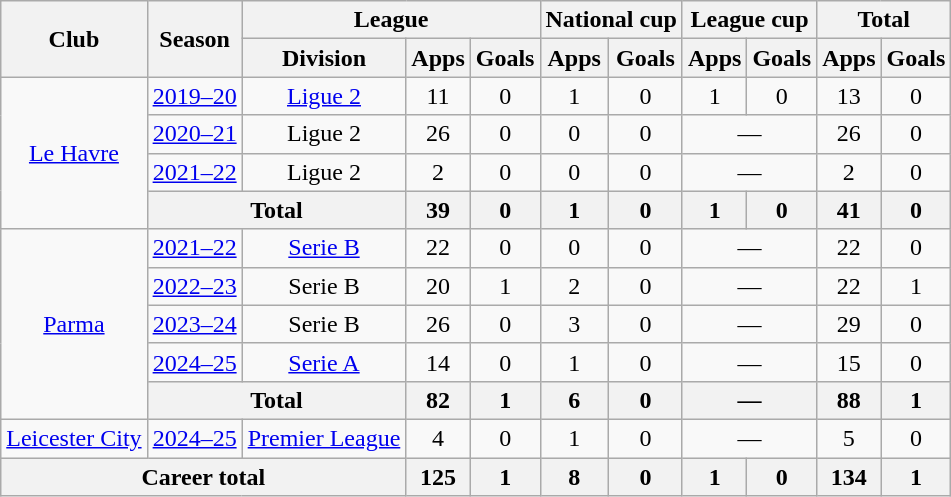<table class="wikitable" style="text-align: center;">
<tr>
<th rowspan="2">Club</th>
<th rowspan="2">Season</th>
<th colspan="3">League</th>
<th colspan="2">National cup</th>
<th colspan="2">League cup</th>
<th colspan="2">Total</th>
</tr>
<tr>
<th>Division</th>
<th>Apps</th>
<th>Goals</th>
<th>Apps</th>
<th>Goals</th>
<th>Apps</th>
<th>Goals</th>
<th>Apps</th>
<th>Goals</th>
</tr>
<tr>
<td rowspan="4"><a href='#'>Le Havre</a></td>
<td><a href='#'>2019–20</a></td>
<td><a href='#'>Ligue 2</a></td>
<td>11</td>
<td>0</td>
<td>1</td>
<td>0</td>
<td>1</td>
<td>0</td>
<td>13</td>
<td>0</td>
</tr>
<tr>
<td><a href='#'>2020–21</a></td>
<td>Ligue 2</td>
<td>26</td>
<td>0</td>
<td>0</td>
<td>0</td>
<td colspan="2">—</td>
<td>26</td>
<td>0</td>
</tr>
<tr>
<td><a href='#'>2021–22</a></td>
<td>Ligue 2</td>
<td>2</td>
<td>0</td>
<td>0</td>
<td>0</td>
<td colspan="2">—</td>
<td>2</td>
<td>0</td>
</tr>
<tr>
<th colspan="2">Total</th>
<th>39</th>
<th>0</th>
<th>1</th>
<th>0</th>
<th>1</th>
<th>0</th>
<th>41</th>
<th>0</th>
</tr>
<tr>
<td rowspan="5"><a href='#'>Parma</a></td>
<td><a href='#'>2021–22</a></td>
<td><a href='#'>Serie B</a></td>
<td>22</td>
<td>0</td>
<td>0</td>
<td>0</td>
<td colspan="2">—</td>
<td>22</td>
<td>0</td>
</tr>
<tr>
<td><a href='#'>2022–23</a></td>
<td>Serie B</td>
<td>20</td>
<td>1</td>
<td>2</td>
<td>0</td>
<td colspan="2">—</td>
<td>22</td>
<td>1</td>
</tr>
<tr>
<td><a href='#'>2023–24</a></td>
<td>Serie B</td>
<td>26</td>
<td>0</td>
<td>3</td>
<td>0</td>
<td colspan="2">—</td>
<td>29</td>
<td>0</td>
</tr>
<tr>
<td><a href='#'>2024–25</a></td>
<td><a href='#'>Serie A</a></td>
<td>14</td>
<td>0</td>
<td>1</td>
<td>0</td>
<td colspan="2">—</td>
<td>15</td>
<td>0</td>
</tr>
<tr>
<th colspan="2">Total</th>
<th>82</th>
<th>1</th>
<th>6</th>
<th>0</th>
<th colspan=2>—</th>
<th>88</th>
<th>1</th>
</tr>
<tr>
<td><a href='#'>Leicester City</a></td>
<td><a href='#'>2024–25</a></td>
<td><a href='#'>Premier League</a></td>
<td>4</td>
<td>0</td>
<td>1</td>
<td>0</td>
<td colspan="2">—</td>
<td>5</td>
<td>0</td>
</tr>
<tr>
<th colspan="3">Career total</th>
<th>125</th>
<th>1</th>
<th>8</th>
<th>0</th>
<th>1</th>
<th>0</th>
<th>134</th>
<th>1</th>
</tr>
</table>
